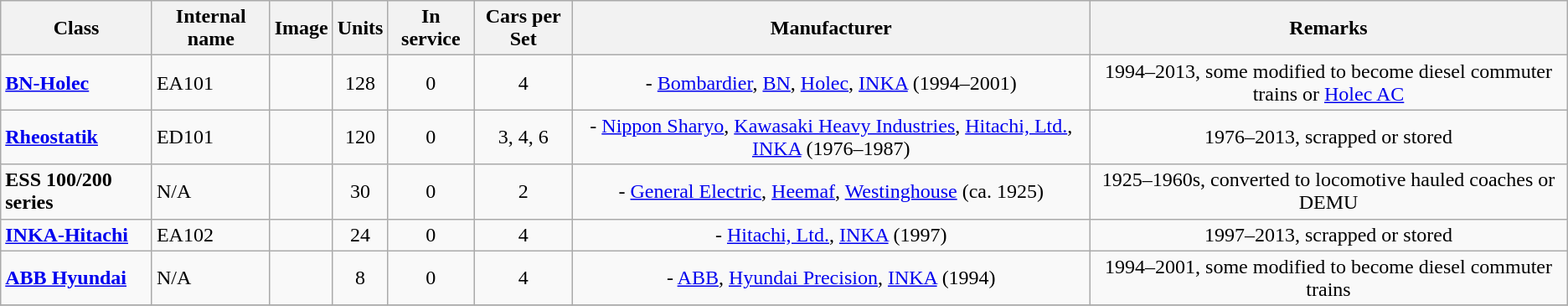<table class="wikitable collapsible collapsed">
<tr>
<th>Class</th>
<th>Internal name</th>
<th>Image</th>
<th>Units</th>
<th>In service</th>
<th>Cars per Set</th>
<th>Manufacturer</th>
<th>Remarks</th>
</tr>
<tr>
<td><strong><a href='#'>BN-Holec</a></strong></td>
<td>EA101</td>
<td></td>
<td align=center>128</td>
<td align=center>0</td>
<td align=center>4</td>
<td align=center>- <a href='#'>Bombardier</a>, <a href='#'>BN</a>, <a href='#'>Holec</a>, <a href='#'>INKA</a> (1994–2001)</td>
<td align=center>1994–2013, some modified to become diesel commuter trains or <a href='#'>Holec AC</a></td>
</tr>
<tr>
<td><strong><a href='#'>Rheostatik</a></strong></td>
<td>ED101</td>
<td><br></td>
<td align=center>120</td>
<td align=center>0</td>
<td align=center>3, 4, 6</td>
<td align=center>- <a href='#'>Nippon Sharyo</a>, <a href='#'>Kawasaki Heavy Industries</a>, <a href='#'>Hitachi, Ltd.</a>, <a href='#'>INKA</a> (1976–1987)</td>
<td align=center>1976–2013, scrapped or stored</td>
</tr>
<tr>
<td><strong>ESS 100/200 series</strong></td>
<td>N/A</td>
<td><br></td>
<td align=center>30</td>
<td align=center>0</td>
<td align=center>2</td>
<td align=center>- <a href='#'>General Electric</a>, <a href='#'>Heemaf</a>, <a href='#'>Westinghouse</a> (ca. 1925)</td>
<td align=center>1925–1960s, converted to locomotive hauled coaches or DEMU</td>
</tr>
<tr>
<td><strong><a href='#'>INKA-Hitachi</a></strong></td>
<td>EA102</td>
<td></td>
<td align=center>24</td>
<td align=center>0</td>
<td align=center>4</td>
<td align=center>- <a href='#'>Hitachi, Ltd.</a>, <a href='#'>INKA</a> (1997)</td>
<td align=center>1997–2013, scrapped or stored</td>
</tr>
<tr>
<td><strong><a href='#'>ABB Hyundai</a></strong></td>
<td>N/A</td>
<td></td>
<td align=center>8</td>
<td align=center>0</td>
<td align=center>4</td>
<td align=center>- <a href='#'>ABB</a>, <a href='#'>Hyundai Precision</a>, <a href='#'>INKA</a> (1994)</td>
<td align=center>1994–2001, some modified to become diesel commuter trains</td>
</tr>
<tr>
</tr>
</table>
